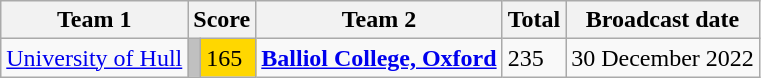<table class="wikitable">
<tr>
<th>Team 1</th>
<th colspan=2>Score</th>
<th>Team 2</th>
<th>Total</th>
<th>Broadcast date</th>
</tr>
<tr>
<td><a href='#'>University of Hull</a></td>
<td style="background:silver"></td>
<td style="background:gold">165</td>
<td><strong><a href='#'>Balliol College, Oxford</a></strong></td>
<td>235</td>
<td>30 December 2022</td>
</tr>
</table>
